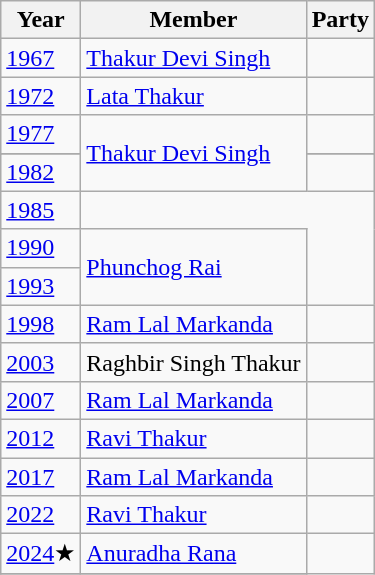<table class="wikitable sortable">
<tr>
<th>Year</th>
<th>Member</th>
<th colspan="2">Party</th>
</tr>
<tr>
<td><a href='#'>1967</a></td>
<td><a href='#'>Thakur Devi Singh</a></td>
<td></td>
</tr>
<tr>
<td><a href='#'>1972</a></td>
<td><a href='#'>Lata Thakur</a></td>
<td></td>
</tr>
<tr>
<td><a href='#'>1977</a></td>
<td rowspan=3><a href='#'>Thakur Devi Singh</a></td>
<td></td>
</tr>
<tr>
</tr>
<tr>
<td><a href='#'>1982</a></td>
<td></td>
</tr>
<tr>
<td><a href='#'>1985</a></td>
</tr>
<tr>
<td><a href='#'>1990</a></td>
<td rowspan=2><a href='#'>Phunchog Rai</a></td>
</tr>
<tr>
<td><a href='#'>1993</a></td>
</tr>
<tr>
<td><a href='#'>1998</a></td>
<td><a href='#'>Ram Lal Markanda</a></td>
<td></td>
</tr>
<tr>
<td><a href='#'>2003</a></td>
<td>Raghbir Singh Thakur</td>
<td></td>
</tr>
<tr>
<td><a href='#'>2007</a></td>
<td><a href='#'>Ram Lal Markanda</a></td>
<td></td>
</tr>
<tr>
<td><a href='#'>2012</a></td>
<td><a href='#'>Ravi Thakur</a></td>
<td></td>
</tr>
<tr>
<td><a href='#'>2017</a></td>
<td><a href='#'>Ram Lal Markanda</a></td>
<td></td>
</tr>
<tr>
<td><a href='#'>2022</a></td>
<td><a href='#'>Ravi Thakur</a></td>
<td></td>
</tr>
<tr>
<td><a href='#'>2024</a>★</td>
<td><a href='#'>Anuradha Rana</a></td>
</tr>
<tr>
</tr>
</table>
